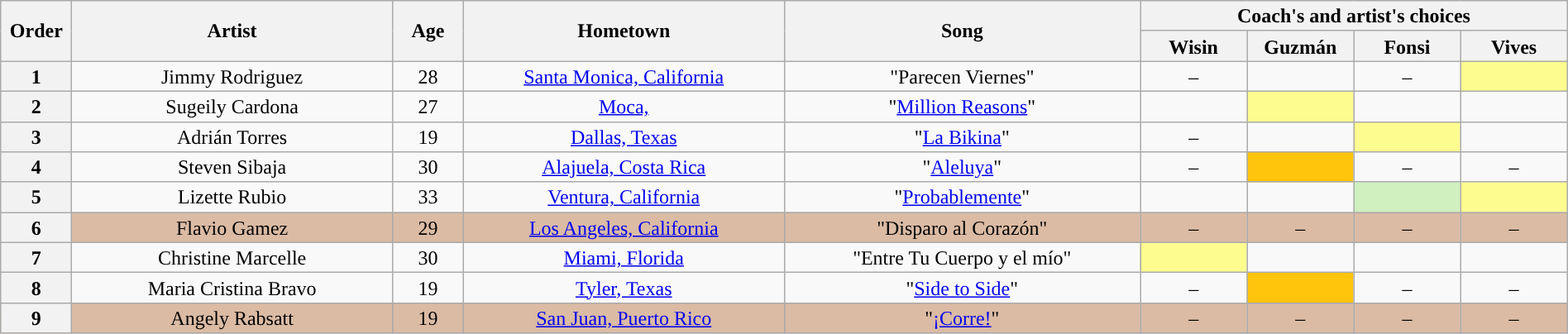<table class="wikitable" style="text-align:center; line-height:17px; width:100%;">
<tr>
<th scope="col" rowspan="2" style="width:04%;">Order</th>
<th scope="col" rowspan="2" style="width:18%;">Artist</th>
<th scope="col" rowspan="2" style="width:04%;">Age</th>
<th scope="col" rowspan="2" style="width:18%;">Hometown</th>
<th scope="col" rowspan="2" style="width:20%;">Song</th>
<th scope="col" colspan="4" style="width:24%;">Coach's and artist's choices</th>
</tr>
<tr>
<th style="width:06%;">Wisin</th>
<th style="width:06%;">Guzmán</th>
<th style="width:06%;">Fonsi</th>
<th style="width:06%;">Vives</th>
</tr>
<tr>
<th>1</th>
<td>Jimmy Rodriguez</td>
<td>28</td>
<td><a href='#'>Santa Monica, California</a></td>
<td>"Parecen Viernes"</td>
<td>–</td>
<td><strong></strong></td>
<td>–</td>
<td style="background:#fdfc8f;"><strong></strong></td>
</tr>
<tr>
<th>2</th>
<td>Sugeily Cardona</td>
<td>27</td>
<td><a href='#'>Moca, </a></td>
<td>"<a href='#'>Million Reasons</a>"</td>
<td><strong></strong></td>
<td style="background:#fdfc8f;"><strong></strong></td>
<td><strong></strong></td>
<td><strong></strong></td>
</tr>
<tr>
<th>3</th>
<td>Adrián Torres</td>
<td>19</td>
<td><a href='#'>Dallas, Texas</a></td>
<td>"<a href='#'>La Bikina</a>"</td>
<td>–</td>
<td><strong></strong></td>
<td style="background:#fdfc8f;"><strong></strong></td>
<td><strong></strong></td>
</tr>
<tr>
<th>4</th>
<td>Steven Sibaja</td>
<td>30</td>
<td><a href='#'>Alajuela, Costa Rica</a></td>
<td>"<a href='#'>Aleluya</a>"</td>
<td>–</td>
<td style="background:#ffc40c;"><strong></strong></td>
<td>–</td>
<td>–</td>
</tr>
<tr>
<th>5</th>
<td>Lizette Rubio</td>
<td>33</td>
<td><a href='#'>Ventura, California</a></td>
<td>"<a href='#'>Probablemente</a>"</td>
<td><strong></strong></td>
<td><strong></strong></td>
<td style="background-color:#d0f0c0;"><strong></strong></td>
<td style="background:#fdfc8f;"><strong></strong></td>
</tr>
<tr>
<th>6</th>
<td style="background:#dbbba4;">Flavio Gamez</td>
<td style="background:#dbbba4;">29</td>
<td style="background:#dbbba4;"><a href='#'>Los Angeles, California</a></td>
<td style="background:#dbbba4;">"Disparo al Corazón"</td>
<td style="background:#dbbba4;">–</td>
<td style="background:#dbbba4;">–</td>
<td style="background:#dbbba4;">–</td>
<td style="background:#dbbba4;">–</td>
</tr>
<tr>
<th>7</th>
<td>Christine Marcelle</td>
<td>30</td>
<td><a href='#'>Miami, Florida</a></td>
<td>"Entre Tu Cuerpo y el mío"</td>
<td style="background:#fdfc8f;"><strong></strong></td>
<td><strong></strong></td>
<td><strong></strong></td>
<td><strong></strong></td>
</tr>
<tr>
<th>8</th>
<td>Maria Cristina Bravo</td>
<td>19</td>
<td><a href='#'>Tyler, Texas</a></td>
<td>"<a href='#'>Side to Side</a>"</td>
<td>–</td>
<td style="background:#ffc40c;"><strong></strong></td>
<td>–</td>
<td>–</td>
</tr>
<tr style="background:#dbbba4;">
<th>9</th>
<td>Angely Rabsatt</td>
<td>19</td>
<td><a href='#'>San Juan, Puerto Rico</a></td>
<td>"<a href='#'>¡Corre!</a>"</td>
<td>–</td>
<td>–</td>
<td>–</td>
<td>–</td>
</tr>
</table>
